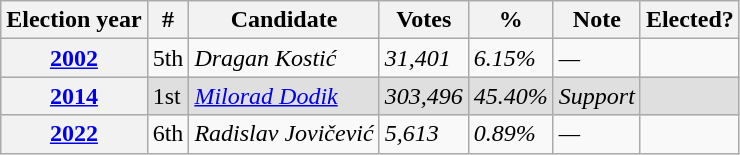<table class="wikitable">
<tr>
<th>Election year</th>
<th>#</th>
<th>Candidate</th>
<th>Votes</th>
<th>%</th>
<th>Note</th>
<th>Elected?</th>
</tr>
<tr>
<th><a href='#'>2002</a></th>
<td> 5th</td>
<td><em>Dragan Kostić</em></td>
<td><em>31,401</em></td>
<td><em>6.15%</em></td>
<td><em>—</em></td>
<td></td>
</tr>
<tr style="background:#dfdfdf;">
<th><a href='#'>2014</a></th>
<td> 1st</td>
<td><em><a href='#'>Milorad Dodik</a></em></td>
<td><em>303,496</em></td>
<td><em>45.40%</em></td>
<td><em>Support</em></td>
<td></td>
</tr>
<tr>
<th><a href='#'>2022</a></th>
<td> 6th</td>
<td><em>Radislav Jovičević</em></td>
<td><em>5,613</em></td>
<td><em>0.89%</em></td>
<td><em>—</em></td>
<td></td>
</tr>
</table>
